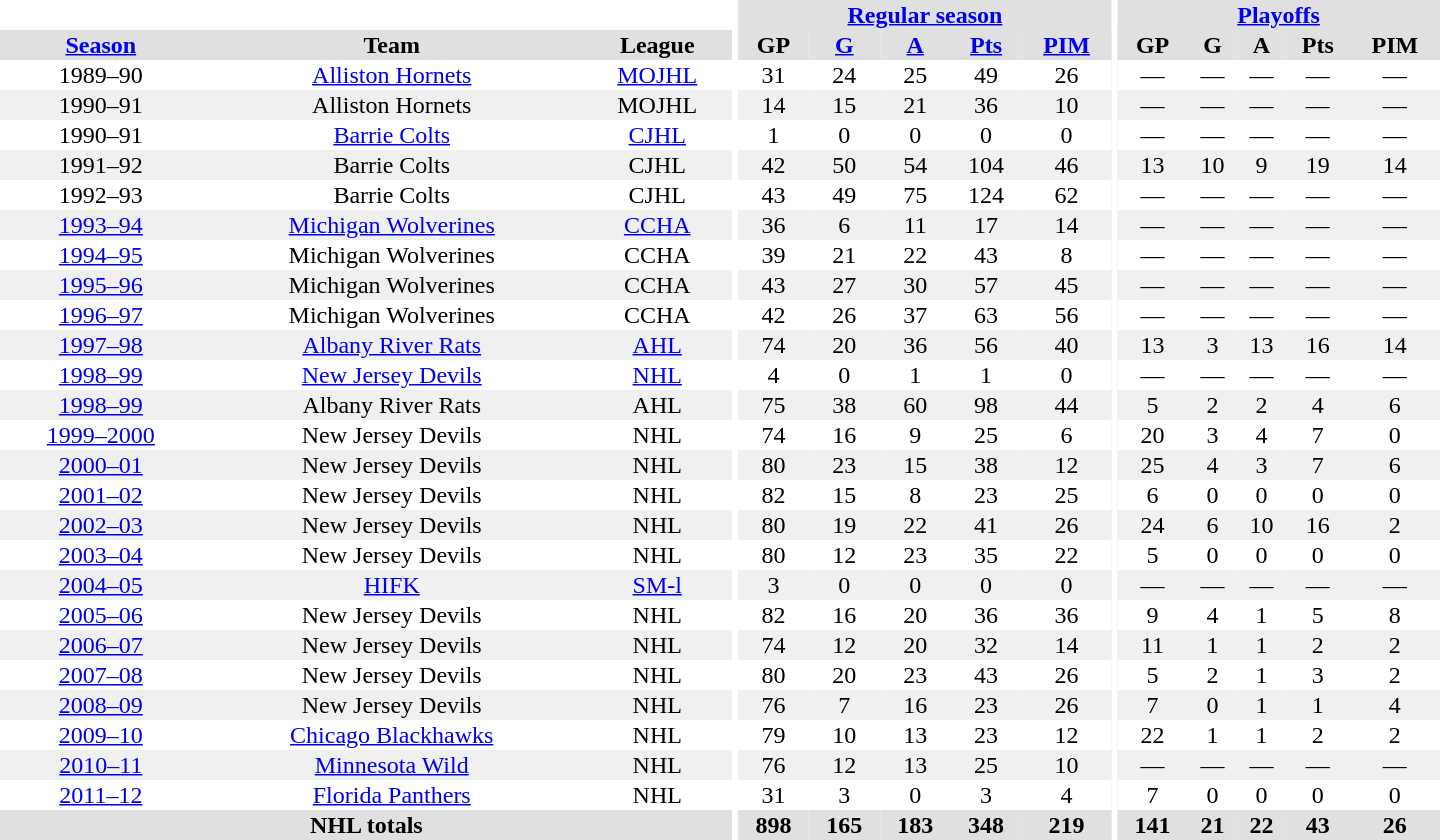<table border="0" cellpadding="1" cellspacing="0" style="text-align:center; width:60em">
<tr bgcolor="#e0e0e0">
<th colspan="3"  bgcolor="#ffffff"></th>
<th rowspan="99" bgcolor="#ffffff"></th>
<th colspan="5"><a href='#'>Regular season</a></th>
<th rowspan="99" bgcolor="#ffffff"></th>
<th colspan="5"><a href='#'>Playoffs</a></th>
</tr>
<tr bgcolor="#e0e0e0">
<th><a href='#'>Season</a></th>
<th>Team</th>
<th>League</th>
<th>GP</th>
<th><a href='#'>G</a></th>
<th><a href='#'>A</a></th>
<th><a href='#'>Pts</a></th>
<th><a href='#'>PIM</a></th>
<th>GP</th>
<th>G</th>
<th>A</th>
<th>Pts</th>
<th>PIM</th>
</tr>
<tr>
<td>1989–90</td>
<td><a href='#'>Alliston Hornets</a></td>
<td><a href='#'>MOJHL</a></td>
<td>31</td>
<td>24</td>
<td>25</td>
<td>49</td>
<td>26</td>
<td>—</td>
<td>—</td>
<td>—</td>
<td>—</td>
<td>—</td>
</tr>
<tr style="background:#f0f0f0;">
<td>1990–91</td>
<td>Alliston Hornets</td>
<td>MOJHL</td>
<td>14</td>
<td>15</td>
<td>21</td>
<td>36</td>
<td>10</td>
<td>—</td>
<td>—</td>
<td>—</td>
<td>—</td>
<td>—</td>
</tr>
<tr>
<td>1990–91</td>
<td><a href='#'>Barrie Colts</a></td>
<td><a href='#'>CJHL</a></td>
<td>1</td>
<td>0</td>
<td>0</td>
<td>0</td>
<td>0</td>
<td>—</td>
<td>—</td>
<td>—</td>
<td>—</td>
<td>—</td>
</tr>
<tr style="background:#f0f0f0;">
<td>1991–92</td>
<td>Barrie Colts</td>
<td>CJHL</td>
<td>42</td>
<td>50</td>
<td>54</td>
<td>104</td>
<td>46</td>
<td>13</td>
<td>10</td>
<td>9</td>
<td>19</td>
<td>14</td>
</tr>
<tr>
<td>1992–93</td>
<td>Barrie Colts</td>
<td>CJHL</td>
<td>43</td>
<td>49</td>
<td>75</td>
<td>124</td>
<td>62</td>
<td>—</td>
<td>—</td>
<td>—</td>
<td>—</td>
<td>—</td>
</tr>
<tr style="background:#f0f0f0;">
<td><a href='#'>1993–94</a></td>
<td><a href='#'>Michigan Wolverines</a></td>
<td><a href='#'>CCHA</a></td>
<td>36</td>
<td>6</td>
<td>11</td>
<td>17</td>
<td>14</td>
<td>—</td>
<td>—</td>
<td>—</td>
<td>—</td>
<td>—</td>
</tr>
<tr>
<td><a href='#'>1994–95</a></td>
<td>Michigan Wolverines</td>
<td>CCHA</td>
<td>39</td>
<td>21</td>
<td>22</td>
<td>43</td>
<td>8</td>
<td>—</td>
<td>—</td>
<td>—</td>
<td>—</td>
<td>—</td>
</tr>
<tr style="background:#f0f0f0;">
<td><a href='#'>1995–96</a></td>
<td>Michigan Wolverines</td>
<td>CCHA</td>
<td>43</td>
<td>27</td>
<td>30</td>
<td>57</td>
<td>45</td>
<td>—</td>
<td>—</td>
<td>—</td>
<td>—</td>
<td>—</td>
</tr>
<tr>
<td><a href='#'>1996–97</a></td>
<td>Michigan Wolverines</td>
<td>CCHA</td>
<td>42</td>
<td>26</td>
<td>37</td>
<td>63</td>
<td>56</td>
<td>—</td>
<td>—</td>
<td>—</td>
<td>—</td>
<td>—</td>
</tr>
<tr style="background:#f0f0f0;">
<td><a href='#'>1997–98</a></td>
<td><a href='#'>Albany River Rats</a></td>
<td><a href='#'>AHL</a></td>
<td>74</td>
<td>20</td>
<td>36</td>
<td>56</td>
<td>40</td>
<td>13</td>
<td>3</td>
<td>13</td>
<td>16</td>
<td>14</td>
</tr>
<tr>
<td><a href='#'>1998–99</a></td>
<td><a href='#'>New Jersey Devils</a></td>
<td><a href='#'>NHL</a></td>
<td>4</td>
<td>0</td>
<td>1</td>
<td>1</td>
<td>0</td>
<td>—</td>
<td>—</td>
<td>—</td>
<td>—</td>
<td>—</td>
</tr>
<tr style="background:#f0f0f0;">
<td><a href='#'>1998–99</a></td>
<td>Albany River Rats</td>
<td>AHL</td>
<td>75</td>
<td>38</td>
<td>60</td>
<td>98</td>
<td>44</td>
<td>5</td>
<td>2</td>
<td>2</td>
<td>4</td>
<td>6</td>
</tr>
<tr>
<td><a href='#'>1999–2000</a></td>
<td>New Jersey Devils</td>
<td>NHL</td>
<td>74</td>
<td>16</td>
<td>9</td>
<td>25</td>
<td>6</td>
<td>20</td>
<td>3</td>
<td>4</td>
<td>7</td>
<td>0</td>
</tr>
<tr style="background:#f0f0f0;">
<td><a href='#'>2000–01</a></td>
<td>New Jersey Devils</td>
<td>NHL</td>
<td>80</td>
<td>23</td>
<td>15</td>
<td>38</td>
<td>12</td>
<td>25</td>
<td>4</td>
<td>3</td>
<td>7</td>
<td>6</td>
</tr>
<tr>
<td><a href='#'>2001–02</a></td>
<td>New Jersey Devils</td>
<td>NHL</td>
<td>82</td>
<td>15</td>
<td>8</td>
<td>23</td>
<td>25</td>
<td>6</td>
<td>0</td>
<td>0</td>
<td>0</td>
<td>0</td>
</tr>
<tr style="background:#f0f0f0;">
<td><a href='#'>2002–03</a></td>
<td>New Jersey Devils</td>
<td>NHL</td>
<td>80</td>
<td>19</td>
<td>22</td>
<td>41</td>
<td>26</td>
<td>24</td>
<td>6</td>
<td>10</td>
<td>16</td>
<td>2</td>
</tr>
<tr>
<td><a href='#'>2003–04</a></td>
<td>New Jersey Devils</td>
<td>NHL</td>
<td>80</td>
<td>12</td>
<td>23</td>
<td>35</td>
<td>22</td>
<td>5</td>
<td>0</td>
<td>0</td>
<td>0</td>
<td>0</td>
</tr>
<tr style="background:#f0f0f0;">
<td><a href='#'>2004–05</a></td>
<td><a href='#'>HIFK</a></td>
<td><a href='#'>SM-l</a></td>
<td>3</td>
<td>0</td>
<td>0</td>
<td>0</td>
<td>0</td>
<td>—</td>
<td>—</td>
<td>—</td>
<td>—</td>
<td>—</td>
</tr>
<tr>
<td><a href='#'>2005–06</a></td>
<td>New Jersey Devils</td>
<td>NHL</td>
<td>82</td>
<td>16</td>
<td>20</td>
<td>36</td>
<td>36</td>
<td>9</td>
<td>4</td>
<td>1</td>
<td>5</td>
<td>8</td>
</tr>
<tr style="background:#f0f0f0;">
<td><a href='#'>2006–07</a></td>
<td>New Jersey Devils</td>
<td>NHL</td>
<td>74</td>
<td>12</td>
<td>20</td>
<td>32</td>
<td>14</td>
<td>11</td>
<td>1</td>
<td>1</td>
<td>2</td>
<td>2</td>
</tr>
<tr>
<td><a href='#'>2007–08</a></td>
<td>New Jersey Devils</td>
<td>NHL</td>
<td>80</td>
<td>20</td>
<td>23</td>
<td>43</td>
<td>26</td>
<td>5</td>
<td>2</td>
<td>1</td>
<td>3</td>
<td>2</td>
</tr>
<tr style="background:#f0f0f0;">
<td><a href='#'>2008–09</a></td>
<td>New Jersey Devils</td>
<td>NHL</td>
<td>76</td>
<td>7</td>
<td>16</td>
<td>23</td>
<td>26</td>
<td>7</td>
<td>0</td>
<td>1</td>
<td>1</td>
<td>4</td>
</tr>
<tr>
<td><a href='#'>2009–10</a></td>
<td><a href='#'>Chicago Blackhawks</a></td>
<td>NHL</td>
<td>79</td>
<td>10</td>
<td>13</td>
<td>23</td>
<td>12</td>
<td>22</td>
<td>1</td>
<td>1</td>
<td>2</td>
<td>2</td>
</tr>
<tr style="background:#f0f0f0;">
<td><a href='#'>2010–11</a></td>
<td><a href='#'>Minnesota Wild</a></td>
<td>NHL</td>
<td>76</td>
<td>12</td>
<td>13</td>
<td>25</td>
<td>10</td>
<td>—</td>
<td>—</td>
<td>—</td>
<td>—</td>
<td>—</td>
</tr>
<tr>
<td><a href='#'>2011–12</a></td>
<td><a href='#'>Florida Panthers</a></td>
<td>NHL</td>
<td>31</td>
<td>3</td>
<td>0</td>
<td>3</td>
<td>4</td>
<td>7</td>
<td>0</td>
<td>0</td>
<td>0</td>
<td>0</td>
</tr>
<tr style="background:#e0e0e0;">
<th colspan="3">NHL totals</th>
<th>898</th>
<th>165</th>
<th>183</th>
<th>348</th>
<th>219</th>
<th>141</th>
<th>21</th>
<th>22</th>
<th>43</th>
<th>26</th>
</tr>
</table>
